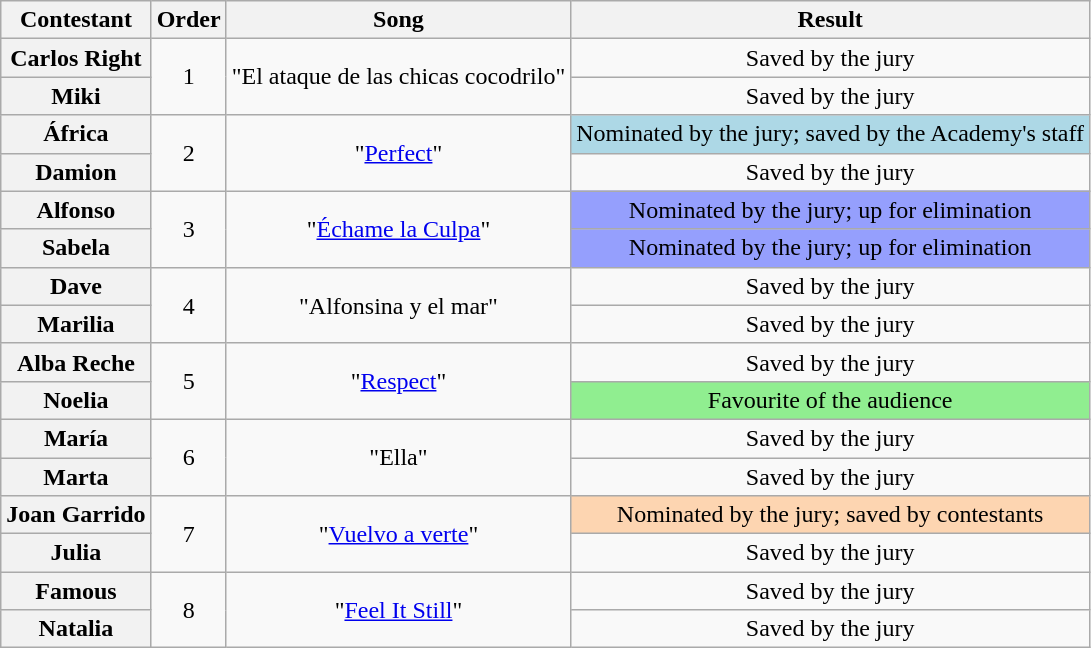<table class="wikitable plainrowheaders" style="text-align:center;">
<tr>
<th scope="col">Contestant</th>
<th scope="col">Order</th>
<th scope="col">Song</th>
<th scope="col">Result</th>
</tr>
<tr>
<th scope="row">Carlos Right</th>
<td rowspan="2">1</td>
<td rowspan="2">"El ataque de las chicas cocodrilo"</td>
<td>Saved by the jury</td>
</tr>
<tr>
<th scope="row">Miki</th>
<td>Saved by the jury</td>
</tr>
<tr>
<th scope="row">África</th>
<td rowspan="2">2</td>
<td rowspan="2">"<a href='#'>Perfect</a>"</td>
<td style="background:lightblue;">Nominated by the jury; saved by the Academy's staff</td>
</tr>
<tr>
<th scope="row">Damion</th>
<td>Saved by the jury</td>
</tr>
<tr>
<th scope="row">Alfonso</th>
<td rowspan="2">3</td>
<td rowspan="2">"<a href='#'>Échame la Culpa</a>"</td>
<td style="background:#959ffd;">Nominated by the jury; up for elimination</td>
</tr>
<tr>
<th scope="row">Sabela</th>
<td style="background:#959ffd;">Nominated by the jury; up for elimination</td>
</tr>
<tr>
<th scope="row">Dave</th>
<td rowspan="2">4</td>
<td rowspan="2">"Alfonsina y el mar"</td>
<td>Saved by the jury</td>
</tr>
<tr>
<th scope="row">Marilia</th>
<td>Saved by the jury</td>
</tr>
<tr>
<th scope="row">Alba Reche</th>
<td rowspan="2">5</td>
<td rowspan="2">"<a href='#'>Respect</a>"</td>
<td>Saved by the jury</td>
</tr>
<tr>
<th scope="row">Noelia</th>
<td style="background:lightgreen;">Favourite of the audience</td>
</tr>
<tr>
<th scope="row">María</th>
<td rowspan="2">6</td>
<td rowspan="2">"Ella"</td>
<td>Saved by the jury</td>
</tr>
<tr>
<th scope="row">Marta</th>
<td>Saved by the jury</td>
</tr>
<tr>
<th scope="row">Joan Garrido</th>
<td rowspan="2">7</td>
<td rowspan="2">"<a href='#'>Vuelvo a verte</a>"</td>
<td style="background:#fdd5b1;">Nominated by the jury; saved by contestants</td>
</tr>
<tr>
<th scope="row">Julia</th>
<td>Saved by the jury</td>
</tr>
<tr>
<th scope="row">Famous</th>
<td rowspan="2">8</td>
<td rowspan="2">"<a href='#'>Feel It Still</a>"</td>
<td>Saved by the jury</td>
</tr>
<tr>
<th scope="row">Natalia</th>
<td>Saved by the jury</td>
</tr>
</table>
